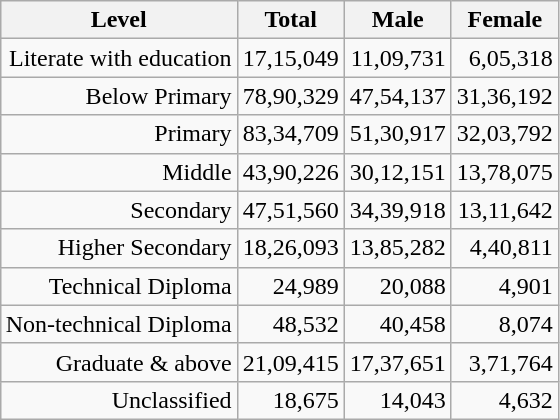<table class="wikitable sortable col1left" style="margin-left:.6em; text-align:right;">
<tr>
<th>Level</th>
<th>Total</th>
<th>Male</th>
<th>Female</th>
</tr>
<tr>
<td>Literate with education</td>
<td>17,15,049</td>
<td>11,09,731</td>
<td>6,05,318</td>
</tr>
<tr>
<td>Below Primary</td>
<td>78,90,329</td>
<td>47,54,137</td>
<td>31,36,192</td>
</tr>
<tr>
<td>Primary</td>
<td>83,34,709</td>
<td>51,30,917</td>
<td>32,03,792</td>
</tr>
<tr>
<td>Middle</td>
<td>43,90,226</td>
<td>30,12,151</td>
<td>13,78,075</td>
</tr>
<tr>
<td>Secondary</td>
<td>47,51,560</td>
<td>34,39,918</td>
<td>13,11,642</td>
</tr>
<tr>
<td>Higher Secondary</td>
<td>18,26,093</td>
<td>13,85,282</td>
<td>4,40,811</td>
</tr>
<tr>
<td>Technical Diploma</td>
<td>24,989</td>
<td>20,088</td>
<td>4,901</td>
</tr>
<tr>
<td>Non-technical Diploma</td>
<td>48,532</td>
<td>40,458</td>
<td>8,074</td>
</tr>
<tr>
<td>Graduate & above</td>
<td>21,09,415</td>
<td>17,37,651</td>
<td>3,71,764</td>
</tr>
<tr>
<td>Unclassified</td>
<td>18,675</td>
<td>14,043</td>
<td>4,632</td>
</tr>
</table>
